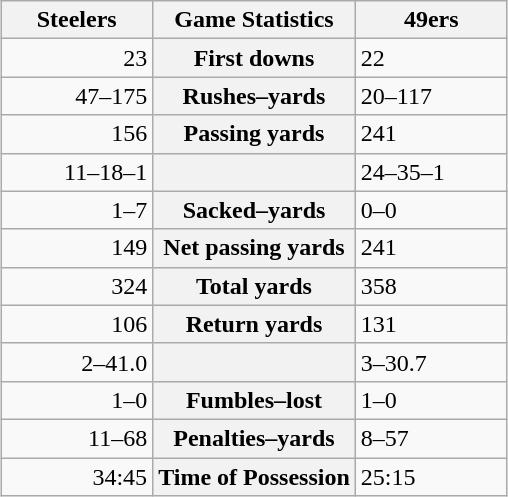<table class="wikitable" style="margin: 1em auto 1em auto">
<tr>
<th style="width:30%;">Steelers</th>
<th style="width:40%;">Game Statistics</th>
<th style="width:30%;">49ers</th>
</tr>
<tr>
<td style="text-align:right;">23</td>
<th>First downs</th>
<td>22</td>
</tr>
<tr>
<td style="text-align:right;">47–175</td>
<th>Rushes–yards</th>
<td>20–117</td>
</tr>
<tr>
<td style="text-align:right;">156</td>
<th>Passing yards</th>
<td>241</td>
</tr>
<tr>
<td style="text-align:right;">11–18–1</td>
<th></th>
<td>24–35–1</td>
</tr>
<tr>
<td style="text-align:right;">1–7</td>
<th>Sacked–yards</th>
<td>0–0</td>
</tr>
<tr>
<td style="text-align:right;">149</td>
<th>Net passing yards</th>
<td>241</td>
</tr>
<tr>
<td style="text-align:right;">324</td>
<th>Total yards</th>
<td>358</td>
</tr>
<tr>
<td style="text-align:right;">106</td>
<th>Return yards</th>
<td>131</td>
</tr>
<tr>
<td style="text-align:right;">2–41.0</td>
<th></th>
<td>3–30.7</td>
</tr>
<tr>
<td style="text-align:right;">1–0</td>
<th>Fumbles–lost</th>
<td>1–0</td>
</tr>
<tr>
<td style="text-align:right;">11–68</td>
<th>Penalties–yards</th>
<td>8–57</td>
</tr>
<tr>
<td style="text-align:right;">34:45</td>
<th>Time of Possession</th>
<td>25:15</td>
</tr>
</table>
